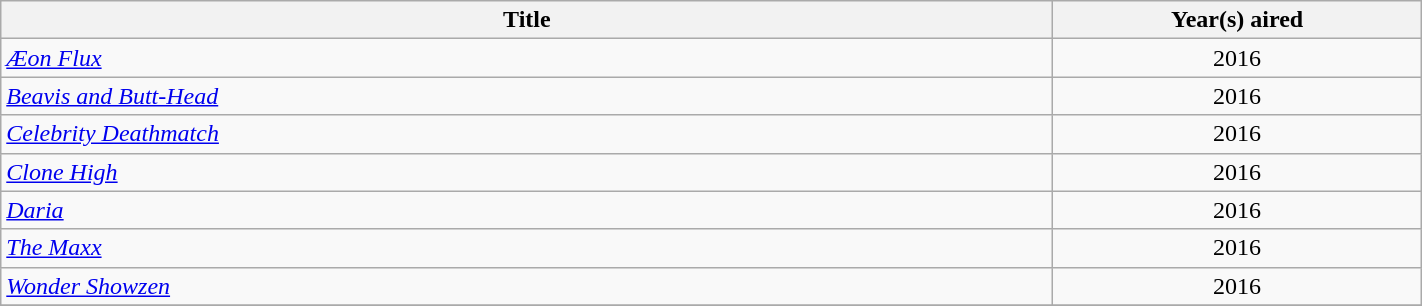<table class="wikitable plainrowheaders sortable" style="width:75%;text-align:center;">
<tr>
<th scope="col" style="width:40%;">Title</th>
<th scope="col" style="width:14%;">Year(s) aired</th>
</tr>
<tr>
<td scope="row" style="text-align:left;"><em><a href='#'>Æon Flux</a></em></td>
<td>2016</td>
</tr>
<tr>
<td scope="row" style="text-align:left;"><em><a href='#'>Beavis and Butt-Head</a></em></td>
<td>2016</td>
</tr>
<tr>
<td scope="row" style="text-align:left;"><em><a href='#'>Celebrity Deathmatch</a></em></td>
<td>2016</td>
</tr>
<tr>
<td scope="row" style="text-align:left;"><em><a href='#'>Clone High</a></em></td>
<td>2016</td>
</tr>
<tr>
<td scope="row" style="text-align:left;"><em><a href='#'>Daria</a></em></td>
<td>2016</td>
</tr>
<tr>
<td scope="row" style="text-align:left;"><em><a href='#'>The Maxx</a></em></td>
<td>2016</td>
</tr>
<tr>
<td scope="row" style="text-align:left;"><em><a href='#'>Wonder Showzen</a></em></td>
<td>2016</td>
</tr>
<tr>
</tr>
</table>
